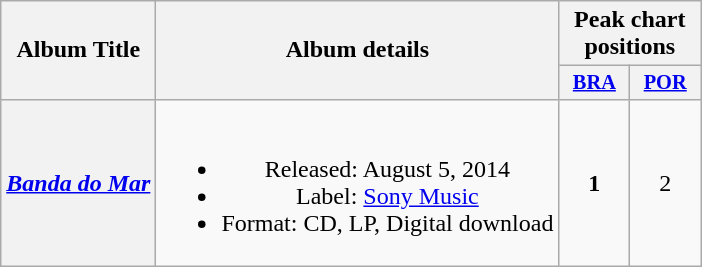<table class="wikitable plainrowheaders" style="text-align:center;" border="1">
<tr>
<th scope="col" rowspan="2">Album Title</th>
<th scope="col" rowspan="2">Album details</th>
<th scope="col" colspan="2">Peak chart positions</th>
</tr>
<tr>
<th scope="col" style="width:3em;font-size:85%;"><a href='#'>BRA</a></th>
<th scope="col" style="width:3em;font-size:85%;"><a href='#'>POR</a></th>
</tr>
<tr>
<th scope="row"><em><a href='#'>Banda do Mar</a></em></th>
<td><br><ul><li>Released: August 5, 2014</li><li>Label: <a href='#'>Sony Music</a></li><li>Format: CD, LP, Digital download</li></ul></td>
<td><strong>1</strong></td>
<td>2</td>
</tr>
</table>
